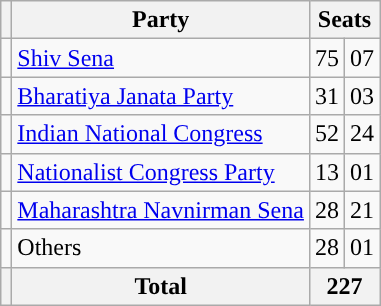<table class="wikitable">
<tr>
<th></th>
<th>Party</th>
<th colspan="2">Seats</th>
</tr>
<tr>
<td style="background-color: "></td>
<td><a href='#'>Shiv Sena</a></td>
<td>75</td>
<td> 07</td>
</tr>
<tr>
<td style="background-color:"></td>
<td><a href='#'>Bharatiya Janata Party</a></td>
<td>31</td>
<td> 03</td>
</tr>
<tr>
<td style="background-color: "></td>
<td><a href='#'>Indian National Congress</a></td>
<td>52</td>
<td> 24</td>
</tr>
<tr>
<td style="background-color: "></td>
<td><a href='#'>Nationalist Congress Party</a></td>
<td>13</td>
<td> 01</td>
</tr>
<tr>
<td style="background-color: "></td>
<td><a href='#'>Maharashtra Navnirman Sena</a></td>
<td>28</td>
<td> 21</td>
</tr>
<tr>
<td></td>
<td>Others</td>
<td>28</td>
<td> 01</td>
</tr>
<tr>
<th></th>
<th><strong>Total</strong></th>
<th colspan="2">227</th>
</tr>
</table>
